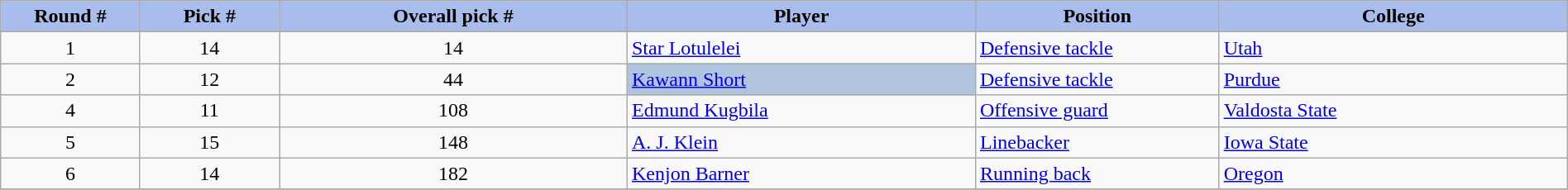<table class="wikitable" style="width: 100%">
<tr>
<th style="background:#A8BDEC;" width=8%>Round #</th>
<th width=8% style="background:#A8BDEC;">Pick #</th>
<th width=20% style="background:#A8BDEC;">Overall pick #</th>
<th width=20% style="background:#A8BDEC;">Player</th>
<th width=14% style="background:#A8BDEC;">Position</th>
<th width=20% style="background:#A8BDEC;">College</th>
</tr>
<tr>
<td align=center>1</td>
<td align=center>14</td>
<td align=center>14</td>
<td><a href='#'>Star Lotulelei</a></td>
<td><a href='#'>Defensive tackle</a></td>
<td><a href='#'>Utah</a></td>
</tr>
<tr>
<td align=center>2</td>
<td align=center>12</td>
<td align=center>44</td>
<td bgcolor=lightsteelblue><a href='#'>Kawann Short</a></td>
<td><a href='#'>Defensive tackle</a></td>
<td><a href='#'>Purdue</a></td>
</tr>
<tr>
<td align=center>4</td>
<td align=center>11</td>
<td align=center>108</td>
<td><a href='#'>Edmund Kugbila</a></td>
<td><a href='#'>Offensive guard</a></td>
<td><a href='#'>Valdosta State</a></td>
</tr>
<tr>
<td align=center>5</td>
<td align=center>15</td>
<td align=center>148</td>
<td><a href='#'>A. J. Klein</a></td>
<td><a href='#'>Linebacker</a></td>
<td><a href='#'>Iowa State</a></td>
</tr>
<tr>
<td align=center>6</td>
<td align=center>14</td>
<td align=center>182</td>
<td><a href='#'>Kenjon Barner</a></td>
<td><a href='#'>Running back</a></td>
<td><a href='#'>Oregon</a></td>
</tr>
<tr>
</tr>
</table>
